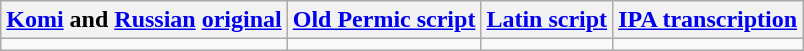<table class="wikitable">
<tr>
<th><a href='#'>Komi</a> and <a href='#'>Russian</a> <a href='#'>original</a></th>
<th><a href='#'>Old Permic script</a></th>
<th><a href='#'>Latin script</a></th>
<th><a href='#'>IPA transcription</a></th>
</tr>
<tr style="vertical-align:top; white-space:nowrap;">
<td></td>
<td></td>
<td></td>
<td></td>
</tr>
</table>
